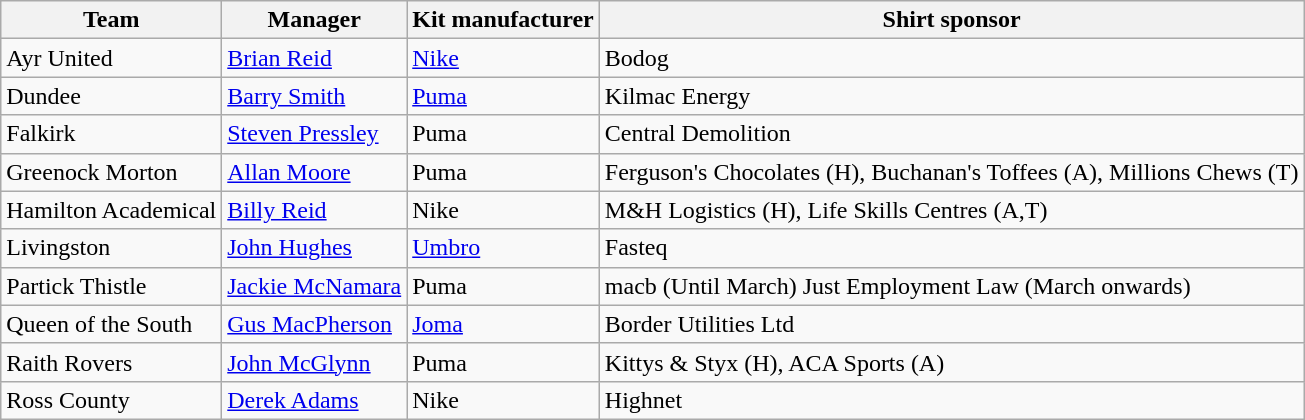<table class="wikitable">
<tr>
<th>Team</th>
<th>Manager</th>
<th>Kit manufacturer</th>
<th>Shirt sponsor</th>
</tr>
<tr>
<td>Ayr United</td>
<td> <a href='#'>Brian Reid</a></td>
<td><a href='#'>Nike</a></td>
<td>Bodog</td>
</tr>
<tr>
<td>Dundee</td>
<td> <a href='#'>Barry Smith</a></td>
<td><a href='#'>Puma</a></td>
<td>Kilmac Energy</td>
</tr>
<tr>
<td>Falkirk</td>
<td> <a href='#'>Steven Pressley</a></td>
<td>Puma</td>
<td>Central Demolition</td>
</tr>
<tr>
<td>Greenock Morton</td>
<td> <a href='#'>Allan Moore</a></td>
<td>Puma</td>
<td>Ferguson's Chocolates (H), Buchanan's Toffees (A), Millions Chews (T)</td>
</tr>
<tr>
<td>Hamilton Academical</td>
<td> <a href='#'>Billy Reid</a></td>
<td>Nike</td>
<td>M&H Logistics (H), Life Skills Centres (A,T)</td>
</tr>
<tr>
<td>Livingston</td>
<td> <a href='#'>John Hughes</a></td>
<td><a href='#'>Umbro</a></td>
<td>Fasteq</td>
</tr>
<tr>
<td>Partick Thistle</td>
<td> <a href='#'>Jackie McNamara</a></td>
<td>Puma</td>
<td>macb (Until March) Just Employment Law (March onwards)</td>
</tr>
<tr>
<td>Queen of the South</td>
<td> <a href='#'>Gus MacPherson</a></td>
<td><a href='#'>Joma</a></td>
<td>Border Utilities Ltd</td>
</tr>
<tr>
<td>Raith Rovers</td>
<td> <a href='#'>John McGlynn</a></td>
<td>Puma</td>
<td>Kittys & Styx (H), ACA Sports (A)</td>
</tr>
<tr>
<td>Ross County</td>
<td> <a href='#'>Derek Adams</a></td>
<td>Nike</td>
<td>Highnet</td>
</tr>
</table>
